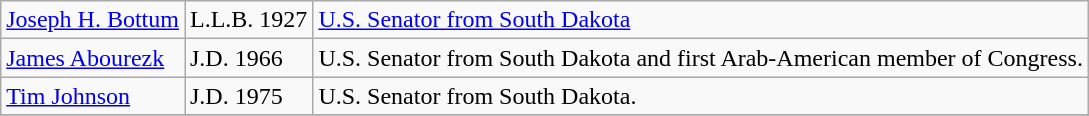<table class="wikitable">
<tr>
<td><a href='#'>Joseph H. Bottum</a></td>
<td>L.L.B. 1927</td>
<td><a href='#'>U.S. Senator from South Dakota</a></td>
</tr>
<tr>
<td><a href='#'>James Abourezk</a></td>
<td>J.D. 1966</td>
<td>U.S. Senator from South Dakota and first Arab-American member of Congress.</td>
</tr>
<tr>
<td><a href='#'>Tim Johnson</a></td>
<td>J.D. 1975</td>
<td>U.S. Senator from South Dakota.</td>
</tr>
<tr>
</tr>
</table>
